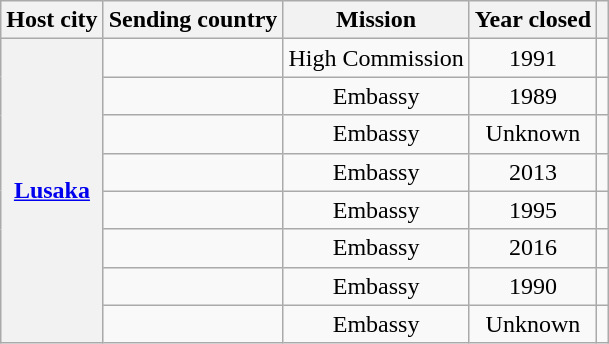<table class="wikitable plainrowheaders">
<tr>
<th scope="col">Host city</th>
<th scope="col">Sending country</th>
<th scope="col">Mission</th>
<th scope="col">Year closed</th>
<th scope="col"></th>
</tr>
<tr>
<th rowspan="8"><a href='#'>Lusaka</a></th>
<td></td>
<td style="text-align:center;">High Commission</td>
<td style="text-align:center;">1991</td>
<td></td>
</tr>
<tr>
<td></td>
<td style="text-align:center;">Embassy</td>
<td style="text-align:center;">1989</td>
<td></td>
</tr>
<tr>
<td></td>
<td style="text-align:center;">Embassy</td>
<td style="text-align:center;">Unknown</td>
<td></td>
</tr>
<tr>
<td></td>
<td style="text-align:center;">Embassy</td>
<td style="text-align:center;">2013</td>
<td></td>
</tr>
<tr>
<td></td>
<td style="text-align:center;">Embassy</td>
<td style="text-align:center;">1995</td>
<td></td>
</tr>
<tr>
<td></td>
<td style="text-align:center;">Embassy</td>
<td style="text-align:center;">2016</td>
<td></td>
</tr>
<tr>
<td></td>
<td style="text-align:center;">Embassy</td>
<td style="text-align:center;">1990</td>
<td></td>
</tr>
<tr>
<td></td>
<td style="text-align:center;">Embassy</td>
<td style="text-align:center;">Unknown</td>
<td></td>
</tr>
</table>
